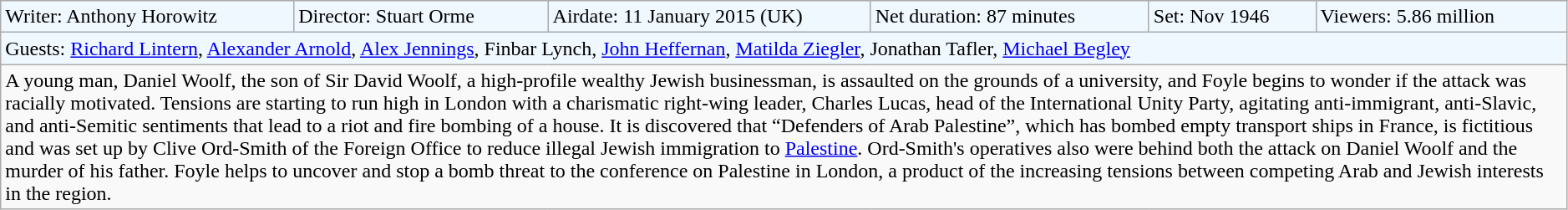<table class="wikitable" style="width:99%;">
<tr style="background:#f0f8ff;"|>
<td>Writer: Anthony Horowitz</td>
<td>Director: Stuart Orme</td>
<td>Airdate: 11 January 2015 (UK)</td>
<td>Net duration: 87 minutes</td>
<td>Set: Nov 1946</td>
<td>Viewers: 5.86 million</td>
</tr>
<tr style="background:#f0f8ff;"|>
<td colspan="6">Guests: <a href='#'>Richard Lintern</a>, <a href='#'>Alexander Arnold</a>, <a href='#'>Alex Jennings</a>, Finbar Lynch, <a href='#'>John Heffernan</a>, <a href='#'>Matilda Ziegler</a>, Jonathan Tafler, <a href='#'>Michael Begley</a></td>
</tr>
<tr>
<td colspan="6">A young man, Daniel Woolf, the son of Sir David Woolf, a high-profile wealthy Jewish businessman, is assaulted on the grounds of a university, and Foyle begins to wonder if the attack was racially motivated. Tensions are starting to run high in London with a charismatic right-wing leader, Charles Lucas, head of the International Unity Party, agitating anti-immigrant, anti-Slavic, and anti-Semitic sentiments that lead to a riot and fire bombing of a house. It is discovered that “Defenders of Arab Palestine”, which has bombed empty transport ships in France, is fictitious and was set up by Clive Ord-Smith of the Foreign Office to reduce illegal Jewish immigration to <a href='#'>Palestine</a>. Ord-Smith's operatives also were behind both the attack on Daniel Woolf and the murder of his father. Foyle helps to uncover and stop a bomb threat to the conference on Palestine in London, a product of the increasing tensions between competing Arab and Jewish interests in the region.</td>
</tr>
</table>
